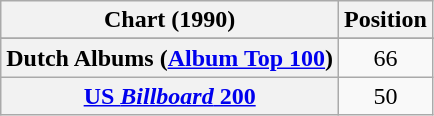<table class="wikitable sortable plainrowheaders">
<tr>
<th>Chart (1990)</th>
<th>Position</th>
</tr>
<tr>
</tr>
<tr>
<th scope="row">Dutch Albums (<a href='#'>Album Top 100</a>)</th>
<td align="center">66</td>
</tr>
<tr>
<th scope="row"><a href='#'>US <em>Billboard</em> 200</a></th>
<td align="center">50</td>
</tr>
</table>
